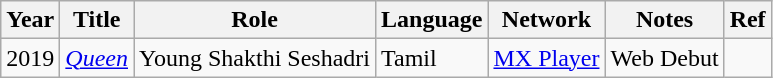<table class="wikitable sortable">
<tr>
<th>Year</th>
<th>Title</th>
<th>Role</th>
<th>Language</th>
<th>Network</th>
<th>Notes</th>
<th>Ref</th>
</tr>
<tr>
<td>2019</td>
<td><em><a href='#'>Queen</a></em></td>
<td>Young Shakthi Seshadri</td>
<td>Tamil</td>
<td><a href='#'>MX Player</a></td>
<td>Web Debut</td>
<td></td>
</tr>
</table>
